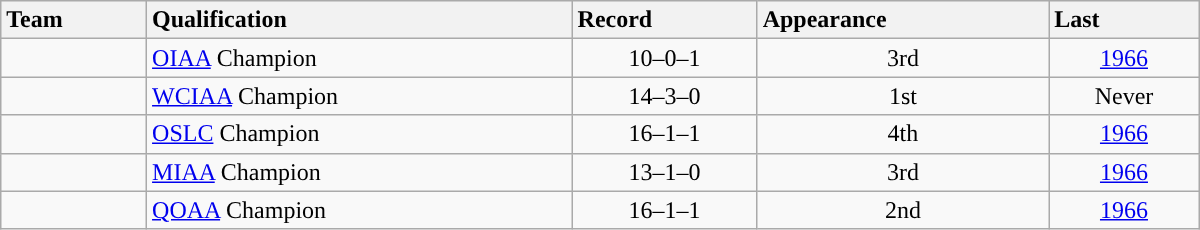<table class="wikitable sortable" style="text-align: center;" width=800>
<tr style="background:#efefef; text-align:center">
<th style="text-align:left">Team</th>
<th style="text-align:left">Qualification</th>
<th style="text-align:left">Record</th>
<th style="text-align:left">Appearance</th>
<th style="text-align:left">Last</th>
</tr>
<tr style="text-align:center">
<td style="text-align:left; "><a href='#'></a></td>
<td style="text-align:left"><a href='#'>OIAA</a> Champion</td>
<td style="text-align:center">10–0–1</td>
<td style="text-align:center">3rd</td>
<td style="text-align:center"><a href='#'>1966</a></td>
</tr>
<tr style="text-align:center">
<td style="text-align:left; "><a href='#'></a></td>
<td style="text-align:left"><a href='#'>WCIAA</a> Champion</td>
<td style="text-align:center">14–3–0</td>
<td style="text-align:center">1st</td>
<td style="text-align:center">Never</td>
</tr>
<tr style="text-align:center">
<td style="text-align:left; "><a href='#'></a></td>
<td style="text-align:left"><a href='#'>OSLC</a> Champion</td>
<td style="text-align:center">16–1–1</td>
<td style="text-align:center">4th</td>
<td style="text-align:center"><a href='#'>1966</a></td>
</tr>
<tr style="text-align:center">
<td style="text-align:left; "><a href='#'></a></td>
<td style="text-align:left"><a href='#'>MIAA</a> Champion</td>
<td style="text-align:center">13–1–0</td>
<td style="text-align:center">3rd</td>
<td style="text-align:center"><a href='#'>1966</a></td>
</tr>
<tr style="text-align:center">
<td style="text-align:left; "><a href='#'></a></td>
<td style="text-align:left"><a href='#'>QOAA</a> Champion</td>
<td `style="text-align:center">16–1–1</td>
<td style="text-align:center">2nd</td>
<td style="text-align:center"><a href='#'>1966</a></td>
</tr>
</table>
